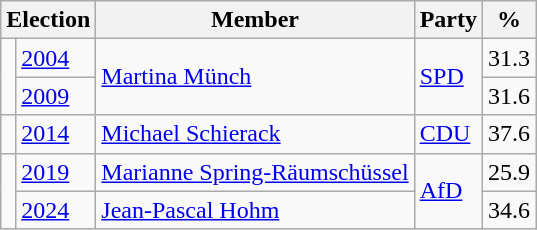<table class=wikitable>
<tr>
<th colspan=2>Election</th>
<th>Member</th>
<th>Party</th>
<th>%</th>
</tr>
<tr>
<td rowspan=2 bgcolor=></td>
<td><a href='#'>2004</a></td>
<td rowspan=2><a href='#'>Martina Münch</a></td>
<td rowspan=2><a href='#'>SPD</a></td>
<td align=right>31.3</td>
</tr>
<tr>
<td><a href='#'>2009</a></td>
<td align=right>31.6</td>
</tr>
<tr>
<td bgcolor=></td>
<td><a href='#'>2014</a></td>
<td><a href='#'>Michael Schierack</a></td>
<td><a href='#'>CDU</a></td>
<td align=right>37.6</td>
</tr>
<tr>
<td rowspan=2 bgcolor=></td>
<td><a href='#'>2019</a></td>
<td><a href='#'>Marianne Spring-Räumschüssel</a></td>
<td rowspan=2><a href='#'>AfD</a></td>
<td align=right>25.9</td>
</tr>
<tr>
<td><a href='#'>2024</a></td>
<td><a href='#'>Jean-Pascal Hohm</a></td>
<td align=right>34.6</td>
</tr>
</table>
